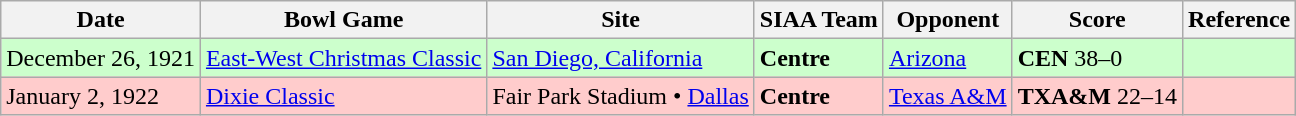<table class="wikitable">
<tr>
<th>Date</th>
<th>Bowl Game</th>
<th>Site</th>
<th>SIAA Team</th>
<th>Opponent</th>
<th>Score</th>
<th>Reference</th>
</tr>
<tr bgcolor=ccffcc>
<td>December 26, 1921</td>
<td><a href='#'>East-West Christmas Classic</a></td>
<td><a href='#'>San Diego, California</a></td>
<td><strong>Centre</strong></td>
<td><a href='#'>Arizona</a></td>
<td><strong>CEN</strong> 38–0</td>
<td></td>
</tr>
<tr bgcolor=ffcccc>
<td>January 2, 1922</td>
<td><a href='#'>Dixie Classic</a></td>
<td>Fair Park Stadium • <a href='#'>Dallas</a></td>
<td><strong>Centre</strong></td>
<td><a href='#'>Texas A&M</a></td>
<td><strong>TXA&M</strong> 22–14</td>
<td></td>
</tr>
</table>
